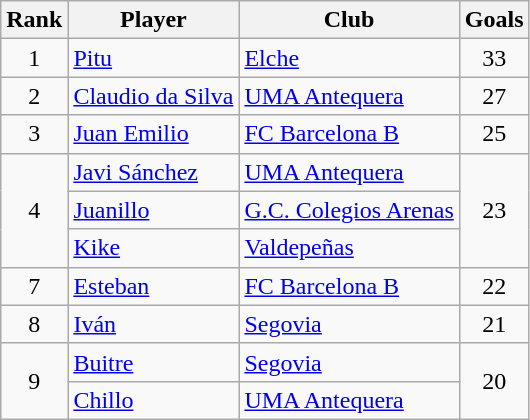<table class="wikitable sortable" style="text-align:center">
<tr>
<th>Rank</th>
<th>Player</th>
<th>Club</th>
<th>Goals</th>
</tr>
<tr>
<td>1</td>
<td align="left"> <a href='#'>Pitu</a></td>
<td align="left"><a href='#'>Elche</a></td>
<td>33</td>
</tr>
<tr>
<td>2</td>
<td align="left"> <a href='#'>Claudio da Silva</a></td>
<td align="left"><a href='#'>UMA Antequera</a></td>
<td>27</td>
</tr>
<tr>
<td>3</td>
<td align="left"> <a href='#'>Juan Emilio</a></td>
<td align="left"><a href='#'>FC Barcelona B</a></td>
<td>25</td>
</tr>
<tr>
<td rowspan="3">4</td>
<td align="left"> <a href='#'>Javi Sánchez</a></td>
<td align="left"><a href='#'>UMA Antequera</a></td>
<td rowspan="3">23</td>
</tr>
<tr>
<td align="left"> <a href='#'>Juanillo</a></td>
<td align="left"><a href='#'>G.C. Colegios Arenas</a></td>
</tr>
<tr>
<td align="left"> <a href='#'>Kike</a></td>
<td align="left"><a href='#'>Valdepeñas</a></td>
</tr>
<tr>
<td>7</td>
<td align="left"> <a href='#'>Esteban</a></td>
<td align="left"><a href='#'>FC Barcelona B</a></td>
<td>22</td>
</tr>
<tr>
<td>8</td>
<td align="left"> <a href='#'>Iván</a></td>
<td align="left"><a href='#'>Segovia</a></td>
<td>21</td>
</tr>
<tr>
<td rowspan="2">9</td>
<td align="left"> <a href='#'>Buitre</a></td>
<td align="left"><a href='#'>Segovia</a></td>
<td rowspan="3">20</td>
</tr>
<tr>
<td align="left"> <a href='#'>Chillo</a></td>
<td align="left"><a href='#'>UMA Antequera</a></td>
</tr>
</table>
